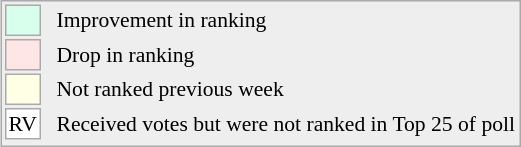<table align=right style="font-size:90%; border:1px solid #aaaaaa; white-space:nowrap; background:#eeeeee;">
<tr>
<td style="background:#d8ffeb; width:20px; border:1px solid #aaaaaa;"> </td>
<td rowspan=5> </td>
<td>Improvement in ranking</td>
</tr>
<tr>
<td style="background:#ffe6e6; width:20px; border:1px solid #aaaaaa;"> </td>
<td>Drop in ranking</td>
</tr>
<tr>
<td style="background:#ffffe6; width:20px; border:1px solid #aaaaaa;"> </td>
<td>Not ranked previous week</td>
</tr>
<tr>
<td align=center style="width:20px; border:1px solid #aaaaaa; background:white;">RV</td>
<td>Received votes but were not ranked in Top 25 of poll</td>
</tr>
<tr>
</tr>
</table>
